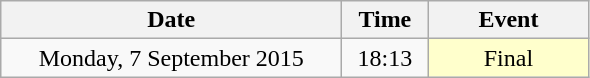<table class = "wikitable" style="text-align:center;">
<tr>
<th width=220>Date</th>
<th width=50>Time</th>
<th width=100>Event</th>
</tr>
<tr>
<td>Monday, 7 September 2015</td>
<td>18:13</td>
<td bgcolor=ffffcc>Final</td>
</tr>
</table>
